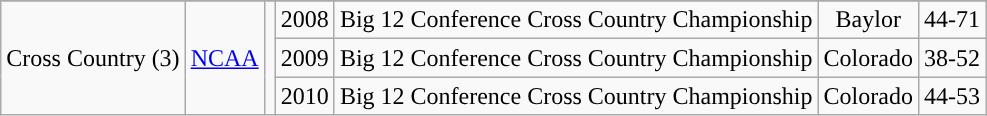<table class="wikitable">
<tr align="center">
</tr>
<tr align="center">
<td rowspan="4">Cross Country (3)</td>
<td rowspan="4"><a href='#'>NCAA</a></td>
<td rowspan="4"></td>
</tr>
<tr align="center">
<td>2008</td>
<td>Big 12 Conference Cross Country Championship</td>
<td>Baylor</td>
<td>44-71</td>
</tr>
<tr align="center">
<td>2009</td>
<td>Big 12 Conference Cross Country Championship</td>
<td>Colorado</td>
<td>38-52</td>
</tr>
<tr align="center">
<td>2010</td>
<td>Big 12 Conference Cross Country Championship</td>
<td>Colorado</td>
<td>44-53</td>
</tr>
</table>
